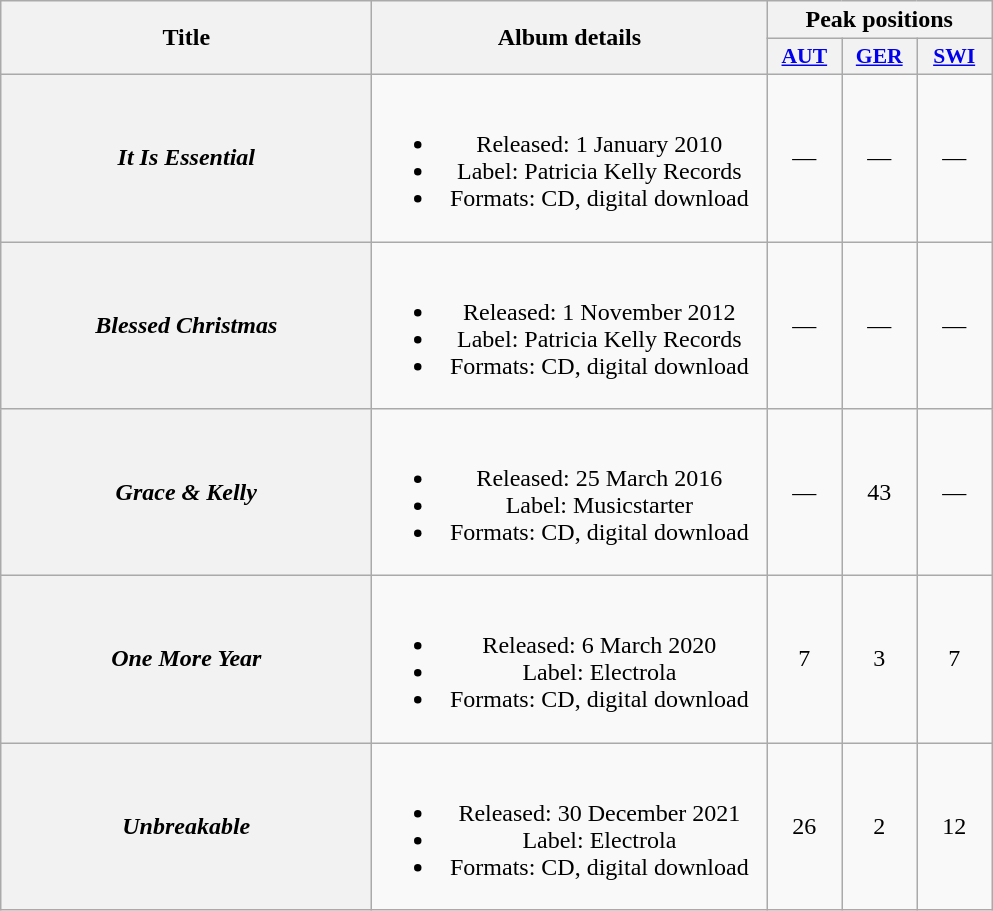<table class="wikitable plainrowheaders" style="text-align:center;" border="1">
<tr>
<th scope="col" rowspan="2" style="width:15em;">Title</th>
<th scope="col" rowspan="2" style="width:16em;">Album details</th>
<th scope="col" colspan="3">Peak positions</th>
</tr>
<tr>
<th scope="col" style="width:3em;font-size:90%;"><a href='#'>AUT</a><br></th>
<th scope="col" style="width:3em;font-size:90%;"><a href='#'>GER</a><br></th>
<th scope="col" style="width:3em;font-size:90%;"><a href='#'>SWI</a><br></th>
</tr>
<tr>
<th scope="row"><em>It Is Essential</em></th>
<td><br><ul><li>Released: 1 January 2010</li><li>Label: Patricia Kelly Records</li><li>Formats: CD, digital download</li></ul></td>
<td>—</td>
<td>—</td>
<td>—</td>
</tr>
<tr>
<th scope="row"><em>Blessed Christmas</em></th>
<td><br><ul><li>Released: 1 November 2012</li><li>Label: Patricia Kelly Records</li><li>Formats: CD, digital download</li></ul></td>
<td>—</td>
<td>—</td>
<td>—</td>
</tr>
<tr>
<th scope="row"><em>Grace & Kelly</em></th>
<td><br><ul><li>Released: 25 March 2016</li><li>Label: Musicstarter</li><li>Formats: CD, digital download</li></ul></td>
<td>—</td>
<td>43</td>
<td>—</td>
</tr>
<tr>
<th scope="row"><em>One More Year</em></th>
<td><br><ul><li>Released: 6 March 2020</li><li>Label: Electrola</li><li>Formats: CD, digital download</li></ul></td>
<td>7</td>
<td>3</td>
<td>7</td>
</tr>
<tr>
<th scope="row"><em>Unbreakable</em></th>
<td><br><ul><li>Released: 30 December 2021</li><li>Label: Electrola</li><li>Formats: CD, digital download</li></ul></td>
<td>26</td>
<td>2</td>
<td>12</td>
</tr>
</table>
